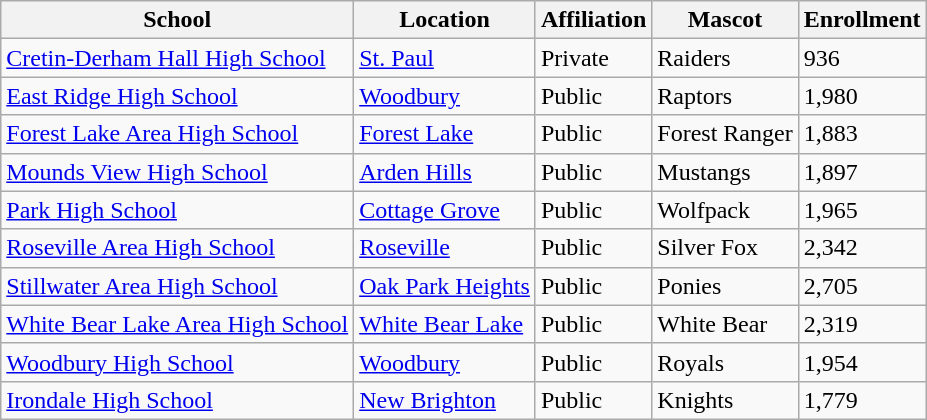<table class="wikitable">
<tr>
<th>School</th>
<th>Location</th>
<th>Affiliation</th>
<th>Mascot</th>
<th>Enrollment</th>
</tr>
<tr>
<td><a href='#'>Cretin-Derham Hall High School</a></td>
<td><a href='#'>St. Paul</a></td>
<td>Private</td>
<td>Raiders</td>
<td>936</td>
</tr>
<tr>
<td><a href='#'>East Ridge High School</a></td>
<td><a href='#'>Woodbury</a></td>
<td>Public</td>
<td>Raptors</td>
<td>1,980</td>
</tr>
<tr>
<td><a href='#'>Forest Lake Area High School</a></td>
<td><a href='#'>Forest Lake</a></td>
<td>Public</td>
<td>Forest Ranger</td>
<td>1,883</td>
</tr>
<tr>
<td><a href='#'>Mounds View High School</a></td>
<td><a href='#'>Arden Hills</a></td>
<td>Public</td>
<td>Mustangs</td>
<td>1,897</td>
</tr>
<tr>
<td><a href='#'>Park High School</a></td>
<td><a href='#'>Cottage Grove</a></td>
<td>Public</td>
<td>Wolfpack</td>
<td>1,965</td>
</tr>
<tr>
<td><a href='#'>Roseville Area High School</a></td>
<td><a href='#'>Roseville</a></td>
<td>Public</td>
<td>Silver Fox</td>
<td>2,342</td>
</tr>
<tr>
<td><a href='#'>Stillwater Area High School</a></td>
<td><a href='#'>Oak Park Heights</a></td>
<td>Public</td>
<td>Ponies</td>
<td>2,705</td>
</tr>
<tr>
<td><a href='#'>White Bear Lake Area High School</a></td>
<td><a href='#'>White Bear Lake</a></td>
<td>Public</td>
<td>White Bear</td>
<td>2,319</td>
</tr>
<tr>
<td><a href='#'>Woodbury High School</a></td>
<td><a href='#'>Woodbury</a></td>
<td>Public</td>
<td>Royals</td>
<td>1,954</td>
</tr>
<tr>
<td><a href='#'>Irondale High School</a></td>
<td><a href='#'>New Brighton</a></td>
<td>Public</td>
<td>Knights</td>
<td>1,779</td>
</tr>
</table>
